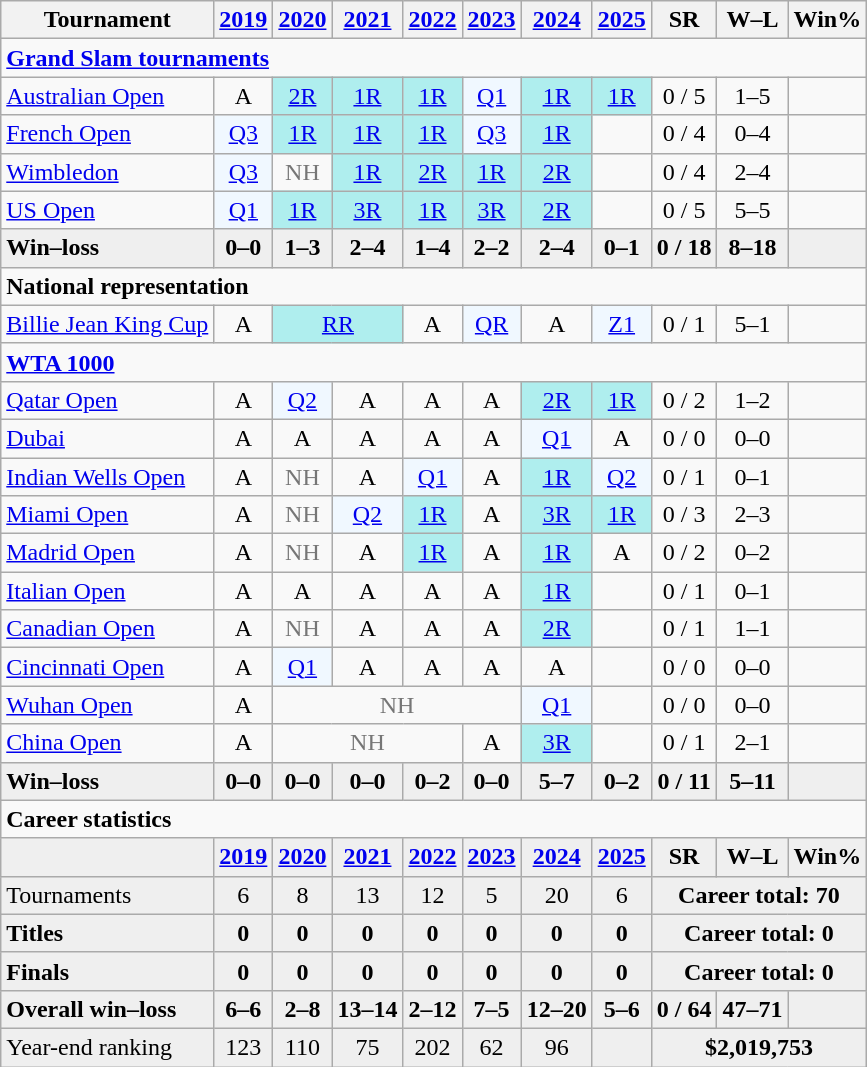<table class=wikitable style=text-align:center>
<tr>
<th>Tournament</th>
<th><a href='#'>2019</a></th>
<th><a href='#'>2020</a></th>
<th><a href='#'>2021</a></th>
<th><a href='#'>2022</a></th>
<th><a href='#'>2023</a></th>
<th><a href='#'>2024</a></th>
<th><a href='#'>2025</a></th>
<th>SR</th>
<th>W–L</th>
<th>Win%</th>
</tr>
<tr>
<td colspan="11" style="text-align:left"><strong><a href='#'>Grand Slam tournaments</a></strong></td>
</tr>
<tr>
<td style=text-align:left><a href='#'>Australian Open</a></td>
<td>A</td>
<td style=background:#afeeee><a href='#'>2R</a></td>
<td style=background:#afeeee><a href='#'>1R</a></td>
<td style=background:#afeeee><a href='#'>1R</a></td>
<td style=background:#f0f8ff><a href='#'>Q1</a></td>
<td style=background:#afeeee><a href='#'>1R</a></td>
<td style=background:#afeeee><a href='#'>1R</a></td>
<td>0 / 5</td>
<td>1–5</td>
<td></td>
</tr>
<tr>
<td style=text-align:left><a href='#'>French Open</a></td>
<td style=background:#f0f8ff><a href='#'>Q3</a></td>
<td style=background:#afeeee><a href='#'>1R</a></td>
<td style=background:#afeeee><a href='#'>1R</a></td>
<td style=background:#afeeee><a href='#'>1R</a></td>
<td style=background:#f0f8ff><a href='#'>Q3</a></td>
<td style=background:#afeeee><a href='#'>1R</a></td>
<td></td>
<td>0 / 4</td>
<td>0–4</td>
<td></td>
</tr>
<tr>
<td style=text-align:left><a href='#'>Wimbledon</a></td>
<td style=background:#f0f8ff><a href='#'>Q3</a></td>
<td style=color:#767676>NH</td>
<td style=background:#afeeee><a href='#'>1R</a></td>
<td style=background:#afeeee><a href='#'>2R</a></td>
<td style=background:#afeeee><a href='#'>1R</a></td>
<td style=background:#afeeee><a href='#'>2R</a></td>
<td></td>
<td>0 / 4</td>
<td>2–4</td>
<td></td>
</tr>
<tr>
<td style=text-align:left><a href='#'>US Open</a></td>
<td style=background:#f0f8ff><a href='#'>Q1</a></td>
<td style=background:#afeeee><a href='#'>1R</a></td>
<td style=background:#afeeee><a href='#'>3R</a></td>
<td style=background:#afeeee><a href='#'>1R</a></td>
<td style=background:#afeeee><a href='#'>3R</a></td>
<td style=background:#afeeee><a href='#'>2R</a></td>
<td></td>
<td>0 / 5</td>
<td>5–5</td>
<td></td>
</tr>
<tr style=background:#efefef;font-weight:bold>
<td style=text-align:left>Win–loss</td>
<td>0–0</td>
<td>1–3</td>
<td>2–4</td>
<td>1–4</td>
<td>2–2</td>
<td>2–4</td>
<td>0–1</td>
<td>0 / 18</td>
<td>8–18</td>
<td></td>
</tr>
<tr>
<td colspan="11" style="text-align:left"><strong>National representation</strong></td>
</tr>
<tr>
<td style=text-align:left><a href='#'>Billie Jean King Cup</a></td>
<td>A</td>
<td colspan=2 style=background:#afeeee><a href='#'>RR</a></td>
<td>A</td>
<td style=background:#f0f8ff><a href='#'>QR</a></td>
<td>A</td>
<td style=background:#f0f8ff><a href='#'>Z1</a></td>
<td>0 / 1</td>
<td>5–1</td>
<td></td>
</tr>
<tr>
<td colspan="11" style="text-align:left"><strong><a href='#'>WTA 1000</a></strong></td>
</tr>
<tr>
<td style=text-align:left><a href='#'>Qatar Open</a></td>
<td>A</td>
<td style=background:#f0f8ff><a href='#'>Q2</a></td>
<td>A</td>
<td>A</td>
<td>A</td>
<td style=background:#afeeee><a href='#'>2R</a></td>
<td style=background:#afeeee><a href='#'>1R</a></td>
<td>0 / 2</td>
<td>1–2</td>
<td></td>
</tr>
<tr>
<td style=text-align:left><a href='#'>Dubai</a></td>
<td>A</td>
<td>A</td>
<td>A</td>
<td>A</td>
<td>A</td>
<td style=background:#f0f8ff><a href='#'>Q1</a></td>
<td>A</td>
<td>0 / 0</td>
<td>0–0</td>
<td></td>
</tr>
<tr>
<td style=text-align:left><a href='#'>Indian Wells Open</a></td>
<td>A</td>
<td style=color:#767676>NH</td>
<td>A</td>
<td style=background:#f0f8ff><a href='#'>Q1</a></td>
<td>A</td>
<td style=background:#afeeee><a href='#'>1R</a></td>
<td style=background:#f0f8ff><a href='#'>Q2</a></td>
<td>0 / 1</td>
<td>0–1</td>
<td></td>
</tr>
<tr>
<td style=text-align:left><a href='#'>Miami Open</a></td>
<td>A</td>
<td style=color:#767676>NH</td>
<td style=background:#f0f8ff><a href='#'>Q2</a></td>
<td style=background:#afeeee><a href='#'>1R</a></td>
<td>A</td>
<td style=background:#afeeee><a href='#'>3R</a></td>
<td style=background:#afeeee><a href='#'>1R</a></td>
<td>0 / 3</td>
<td>2–3</td>
<td></td>
</tr>
<tr>
<td style=text-align:left><a href='#'>Madrid Open</a></td>
<td>A</td>
<td style=color:#767676>NH</td>
<td>A</td>
<td style=background:#afeeee><a href='#'>1R</a></td>
<td>A</td>
<td style=background:#afeeee><a href='#'>1R</a></td>
<td>A</td>
<td>0 / 2</td>
<td>0–2</td>
<td></td>
</tr>
<tr>
<td style=text-align:left><a href='#'>Italian Open</a></td>
<td>A</td>
<td>A</td>
<td>A</td>
<td>A</td>
<td>A</td>
<td style=background:#afeeee><a href='#'>1R</a></td>
<td></td>
<td>0 / 1</td>
<td>0–1</td>
<td></td>
</tr>
<tr>
<td style=text-align:left><a href='#'>Canadian Open</a></td>
<td>A</td>
<td style=color:#767676>NH</td>
<td>A</td>
<td>A</td>
<td>A</td>
<td style=background:#afeeee><a href='#'>2R</a></td>
<td></td>
<td>0 / 1</td>
<td>1–1</td>
<td></td>
</tr>
<tr>
<td style=text-align:left><a href='#'>Cincinnati Open</a></td>
<td>A</td>
<td style=background:#f0f8ff><a href='#'>Q1</a></td>
<td>A</td>
<td>A</td>
<td>A</td>
<td>A</td>
<td></td>
<td>0 / 0</td>
<td>0–0</td>
<td></td>
</tr>
<tr>
<td style=text-align:left><a href='#'>Wuhan Open</a></td>
<td>A</td>
<td colspan="4" style="color:#767676">NH</td>
<td style=background:#f0f8ff><a href='#'>Q1</a></td>
<td></td>
<td>0 / 0</td>
<td>0–0</td>
<td></td>
</tr>
<tr>
<td style=text-align:left><a href='#'>China Open</a></td>
<td>A</td>
<td colspan=3 style=color:#767676>NH</td>
<td>A</td>
<td style=background:#afeeee><a href='#'>3R</a></td>
<td></td>
<td>0 / 1</td>
<td>2–1</td>
<td></td>
</tr>
<tr style=background:#efefef;font-weight:bold>
<td style=text-align:left>Win–loss</td>
<td>0–0</td>
<td>0–0</td>
<td>0–0</td>
<td>0–2</td>
<td>0–0</td>
<td>5–7</td>
<td>0–2</td>
<td>0 / 11</td>
<td>5–11</td>
<td></td>
</tr>
<tr>
<td colspan="11" style="text-align:left"><strong>Career statistics</strong></td>
</tr>
<tr style=background:#efefef;font-weight:bold>
<td></td>
<td><a href='#'>2019</a></td>
<td><a href='#'>2020</a></td>
<td><a href='#'>2021</a></td>
<td><a href='#'>2022</a></td>
<td><a href='#'>2023</a></td>
<td><a href='#'>2024</a></td>
<td><a href='#'>2025</a></td>
<td>SR</td>
<td>W–L</td>
<td>Win%</td>
</tr>
<tr style=background:#efefef>
<td style=text-align:left>Tournaments</td>
<td>6</td>
<td>8</td>
<td>13</td>
<td>12</td>
<td>5</td>
<td>20</td>
<td>6</td>
<td colspan="3"><strong>Career total: 70</strong></td>
</tr>
<tr style=background:#efefef;font-weight:bold>
<td style=text-align:left>Titles</td>
<td>0</td>
<td>0</td>
<td>0</td>
<td>0</td>
<td>0</td>
<td>0</td>
<td>0</td>
<td colspan="3">Career total: 0</td>
</tr>
<tr style=background:#efefef;font-weight:bold>
<td style=text-align:left>Finals</td>
<td>0</td>
<td>0</td>
<td>0</td>
<td>0</td>
<td>0</td>
<td>0</td>
<td>0</td>
<td colspan="3">Career total: 0</td>
</tr>
<tr style=background:#efefef;font-weight:bold>
<td style=text-align:left>Overall win–loss</td>
<td>6–6</td>
<td>2–8</td>
<td>13–14</td>
<td>2–12</td>
<td>7–5</td>
<td>12–20</td>
<td>5–6</td>
<td>0 / 64</td>
<td>47–71</td>
<td></td>
</tr>
<tr style=background:#efefef>
<td style=text-align:left>Year-end ranking</td>
<td>123</td>
<td>110</td>
<td>75</td>
<td>202</td>
<td>62</td>
<td>96</td>
<td></td>
<td colspan="3"><strong>$2,019,753</strong></td>
</tr>
</table>
